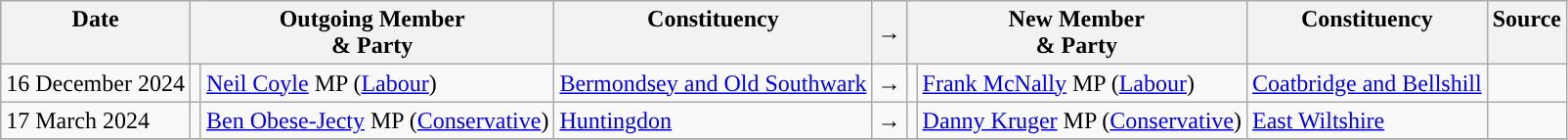<table class="wikitable">
<tr>
<th valign="top">Date</th>
<th colspan="2" valign="top">Outgoing Member<br>& Party</th>
<th valign="top">Constituency</th>
<th>→</th>
<th colspan="2" valign="top">New Member<br>& Party</th>
<th valign="top">Constituency</th>
<th valign="top">Source</th>
</tr>
<tr>
<td nowrap>16 December 2024</td>
<td style="color:inherit;background:"></td>
<td><a href='#'>Neil Coyle</a> MP (<a href='#'>Labour</a>)</td>
<td><a href='#'>Bermondsey and Old Southwark</a></td>
<td>→</td>
<td style="color:inherit;background:"></td>
<td><a href='#'>Frank McNally</a> MP (<a href='#'>Labour</a>)</td>
<td><a href='#'>Coatbridge and Bellshill</a></td>
<td></td>
</tr>
<tr>
<td nowrap>17 March 2024</td>
<td style="color:inherit;background:"></td>
<td><a href='#'>Ben Obese-Jecty</a> MP (<a href='#'>Conservative</a>)</td>
<td><a href='#'>Huntingdon</a></td>
<td>→</td>
<td style="color:inherit;background:"></td>
<td><a href='#'>Danny Kruger</a> MP (<a href='#'>Conservative</a>)</td>
<td><a href='#'>East Wiltshire</a></td>
<td></td>
</tr>
<tr>
</tr>
</table>
